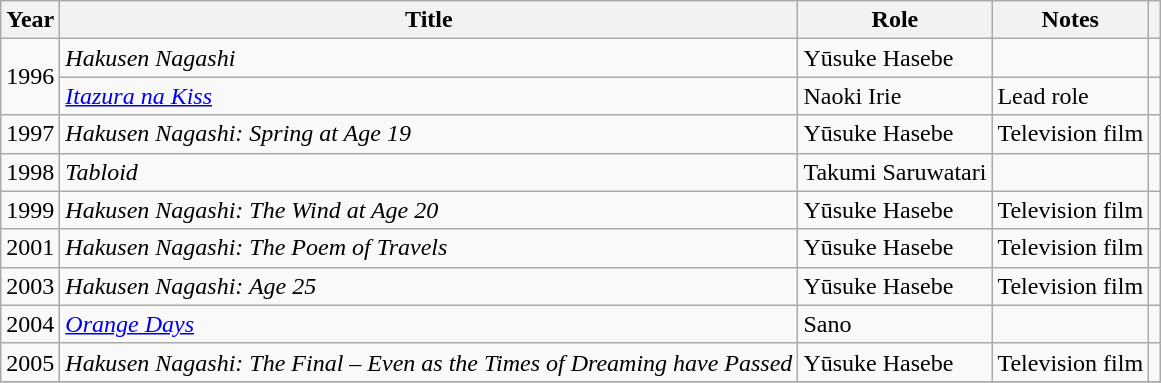<table class="wikitable sortable">
<tr>
<th>Year</th>
<th>Title</th>
<th>Role</th>
<th class="unsortable">Notes</th>
<th class="unsortable"></th>
</tr>
<tr>
<td rowspan=2>1996</td>
<td><em>Hakusen Nagashi</em></td>
<td>Yūsuke Hasebe</td>
<td></td>
<td></td>
</tr>
<tr>
<td><em><a href='#'>Itazura na Kiss</a></em></td>
<td>Naoki Irie</td>
<td>Lead role</td>
<td></td>
</tr>
<tr>
<td>1997</td>
<td><em>Hakusen Nagashi: Spring at Age 19</em></td>
<td>Yūsuke Hasebe</td>
<td>Television film</td>
<td></td>
</tr>
<tr>
<td>1998</td>
<td><em>Tabloid</em></td>
<td>Takumi Saruwatari</td>
<td></td>
<td></td>
</tr>
<tr>
<td>1999</td>
<td><em>Hakusen Nagashi: The Wind at Age 20</em></td>
<td>Yūsuke Hasebe</td>
<td>Television film</td>
<td></td>
</tr>
<tr>
<td>2001</td>
<td><em>Hakusen Nagashi: The Poem of Travels</em></td>
<td>Yūsuke Hasebe</td>
<td>Television film</td>
<td></td>
</tr>
<tr>
<td>2003</td>
<td><em>Hakusen Nagashi: Age 25</em></td>
<td>Yūsuke Hasebe</td>
<td>Television film</td>
<td></td>
</tr>
<tr>
<td>2004</td>
<td><em><a href='#'>Orange Days</a></em></td>
<td>Sano</td>
<td></td>
<td></td>
</tr>
<tr>
<td>2005</td>
<td><em>Hakusen Nagashi: The Final – Even as the Times of Dreaming have Passed </em></td>
<td>Yūsuke Hasebe</td>
<td>Television film</td>
<td></td>
</tr>
<tr>
</tr>
</table>
